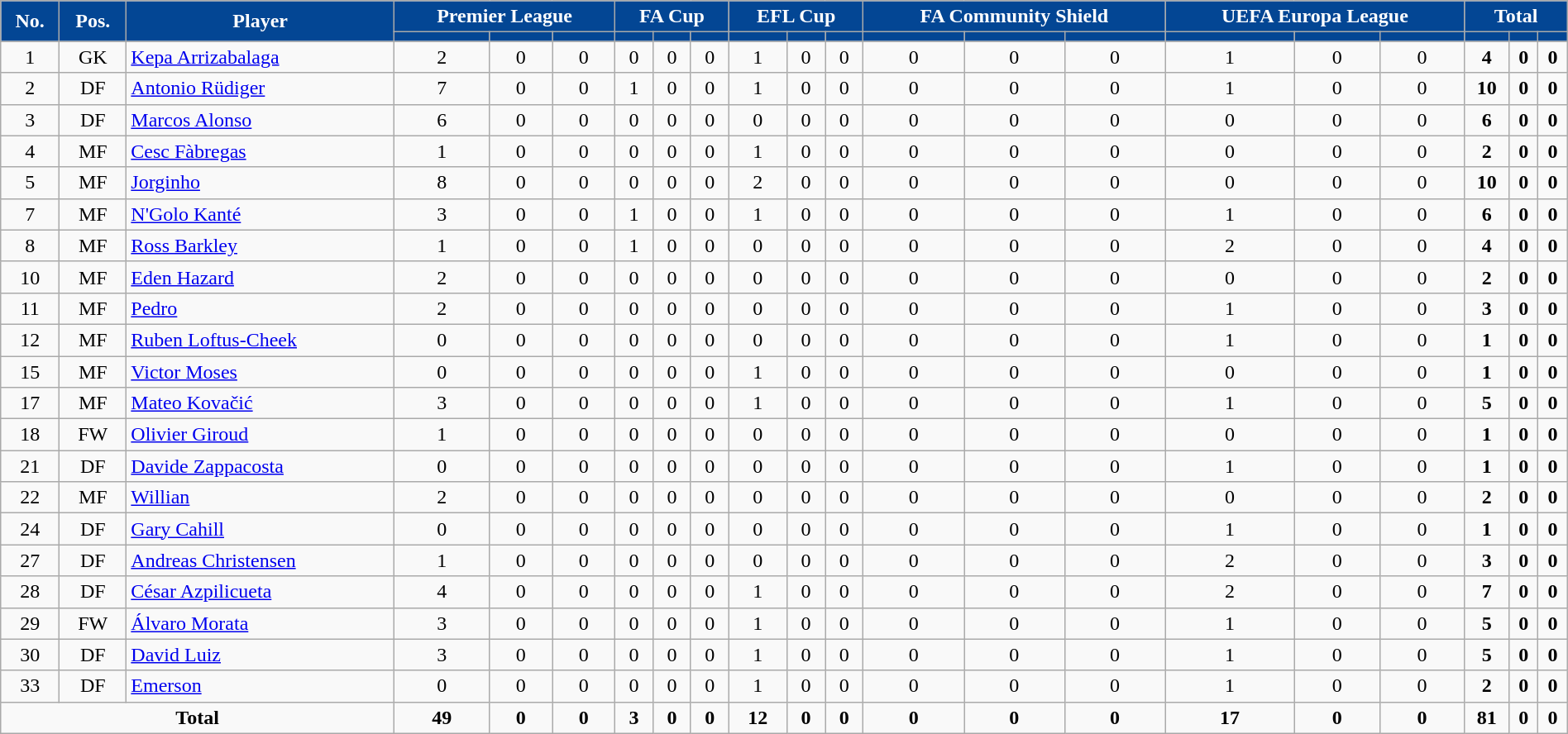<table class="wikitable sortable" style="text-align:center;width:100%;">
<tr>
<th rowspan=2 style=background-color:#034694;color:#FFFFFF>No.</th>
<th rowspan=2 style=background-color:#034694;color:#FFFFFF>Pos.</th>
<th rowspan=2 style=background-color:#034694;color:#FFFFFF>Player</th>
<th colspan=3 style=background:#034694;color:#FFFFFF>Premier League</th>
<th colspan=3 style=background:#034694;color:#FFFFFF>FA Cup</th>
<th colspan=3 style=background:#034694;color:#FFFFFF>EFL Cup</th>
<th colspan=3 style=background:#034694;color:#FFFFFF>FA Community Shield</th>
<th colspan=3 style=background:#034694;color:#FFFFFF>UEFA Europa League</th>
<th colspan=3 style=background:#034694;color:#FFFFFF>Total</th>
</tr>
<tr>
<th style=background-color:#034694;color:#FFFFFF></th>
<th style=background-color:#034694;color:#FFFFFF></th>
<th style=background-color:#034694;color:#FFFFFF></th>
<th style=background-color:#034694;color:#FFFFFF></th>
<th style=background-color:#034694;color:#FFFFFF></th>
<th style=background-color:#034694;color:#FFFFFF></th>
<th style=background-color:#034694;color:#FFFFFF></th>
<th style=background-color:#034694;color:#FFFFFF></th>
<th style=background-color:#034694;color:#FFFFFF></th>
<th style=background-color:#034694;color:#FFFFFF></th>
<th style=background-color:#034694;color:#FFFFFF></th>
<th style=background-color:#034694;color:#FFFFFF></th>
<th style=background-color:#034694;color:#FFFFFF></th>
<th style=background-color:#034694;color:#FFFFFF></th>
<th style=background-color:#034694;color:#FFFFFF></th>
<th style=background-color:#034694;color:#FFFFFF></th>
<th style=background-color:#034694;color:#FFFFFF></th>
<th style=background-color:#034694;color:#FFFFFF></th>
</tr>
<tr>
<td>1</td>
<td>GK</td>
<td align=left> <a href='#'>Kepa Arrizabalaga</a></td>
<td>2</td>
<td>0</td>
<td>0</td>
<td>0</td>
<td>0</td>
<td>0</td>
<td>1</td>
<td>0</td>
<td>0</td>
<td>0</td>
<td>0</td>
<td>0</td>
<td>1</td>
<td>0</td>
<td>0</td>
<td><strong>4</strong></td>
<td><strong>0</strong></td>
<td><strong>0</strong></td>
</tr>
<tr>
<td>2</td>
<td>DF</td>
<td align=left> <a href='#'>Antonio Rüdiger</a></td>
<td>7</td>
<td>0</td>
<td>0</td>
<td>1</td>
<td>0</td>
<td>0</td>
<td>1</td>
<td>0</td>
<td>0</td>
<td>0</td>
<td>0</td>
<td>0</td>
<td>1</td>
<td>0</td>
<td>0</td>
<td><strong>10</strong></td>
<td><strong>0</strong></td>
<td><strong>0</strong></td>
</tr>
<tr>
<td>3</td>
<td>DF</td>
<td align=left> <a href='#'>Marcos Alonso</a></td>
<td>6</td>
<td>0</td>
<td>0</td>
<td>0</td>
<td>0</td>
<td>0</td>
<td>0</td>
<td>0</td>
<td>0</td>
<td>0</td>
<td>0</td>
<td>0</td>
<td>0</td>
<td>0</td>
<td>0</td>
<td><strong>6</strong></td>
<td><strong>0</strong></td>
<td><strong>0</strong></td>
</tr>
<tr>
<td>4</td>
<td>MF</td>
<td align=left> <a href='#'>Cesc Fàbregas</a></td>
<td>1</td>
<td>0</td>
<td>0</td>
<td>0</td>
<td>0</td>
<td>0</td>
<td>1</td>
<td>0</td>
<td>0</td>
<td>0</td>
<td>0</td>
<td>0</td>
<td>0</td>
<td>0</td>
<td>0</td>
<td><strong>2</strong></td>
<td><strong>0</strong></td>
<td><strong>0</strong></td>
</tr>
<tr>
<td>5</td>
<td>MF</td>
<td align=left> <a href='#'>Jorginho</a></td>
<td>8</td>
<td>0</td>
<td>0</td>
<td>0</td>
<td>0</td>
<td>0</td>
<td>2</td>
<td>0</td>
<td>0</td>
<td>0</td>
<td>0</td>
<td>0</td>
<td>0</td>
<td>0</td>
<td>0</td>
<td><strong>10</strong></td>
<td><strong>0</strong></td>
<td><strong>0</strong></td>
</tr>
<tr>
<td>7</td>
<td>MF</td>
<td align=left> <a href='#'>N'Golo Kanté</a></td>
<td>3</td>
<td>0</td>
<td>0</td>
<td>1</td>
<td>0</td>
<td>0</td>
<td>1</td>
<td>0</td>
<td>0</td>
<td>0</td>
<td>0</td>
<td>0</td>
<td>1</td>
<td>0</td>
<td>0</td>
<td><strong>6</strong></td>
<td><strong>0</strong></td>
<td><strong>0</strong></td>
</tr>
<tr>
<td>8</td>
<td>MF</td>
<td align=left> <a href='#'>Ross Barkley</a></td>
<td>1</td>
<td>0</td>
<td>0</td>
<td>1</td>
<td>0</td>
<td>0</td>
<td>0</td>
<td>0</td>
<td>0</td>
<td>0</td>
<td>0</td>
<td>0</td>
<td>2</td>
<td>0</td>
<td>0</td>
<td><strong>4</strong></td>
<td><strong>0</strong></td>
<td><strong>0</strong></td>
</tr>
<tr>
<td>10</td>
<td>MF</td>
<td align=left> <a href='#'>Eden Hazard</a></td>
<td>2</td>
<td>0</td>
<td>0</td>
<td>0</td>
<td>0</td>
<td>0</td>
<td>0</td>
<td>0</td>
<td>0</td>
<td>0</td>
<td>0</td>
<td>0</td>
<td>0</td>
<td>0</td>
<td>0</td>
<td><strong>2</strong></td>
<td><strong>0</strong></td>
<td><strong>0</strong></td>
</tr>
<tr>
<td>11</td>
<td>MF</td>
<td align=left> <a href='#'>Pedro</a></td>
<td>2</td>
<td>0</td>
<td>0</td>
<td>0</td>
<td>0</td>
<td>0</td>
<td>0</td>
<td>0</td>
<td>0</td>
<td>0</td>
<td>0</td>
<td>0</td>
<td>1</td>
<td>0</td>
<td>0</td>
<td><strong>3</strong></td>
<td><strong>0</strong></td>
<td><strong>0</strong></td>
</tr>
<tr>
<td>12</td>
<td>MF</td>
<td align=left> <a href='#'>Ruben Loftus-Cheek</a></td>
<td>0</td>
<td>0</td>
<td>0</td>
<td>0</td>
<td>0</td>
<td>0</td>
<td>0</td>
<td>0</td>
<td>0</td>
<td>0</td>
<td>0</td>
<td>0</td>
<td>1</td>
<td>0</td>
<td>0</td>
<td><strong>1</strong></td>
<td><strong>0</strong></td>
<td><strong>0</strong></td>
</tr>
<tr>
<td>15</td>
<td>MF</td>
<td align=left> <a href='#'>Victor Moses</a></td>
<td>0</td>
<td>0</td>
<td>0</td>
<td>0</td>
<td>0</td>
<td>0</td>
<td>1</td>
<td>0</td>
<td>0</td>
<td>0</td>
<td>0</td>
<td>0</td>
<td>0</td>
<td>0</td>
<td>0</td>
<td><strong>1</strong></td>
<td><strong>0</strong></td>
<td><strong>0</strong></td>
</tr>
<tr>
<td>17</td>
<td>MF</td>
<td align=left> <a href='#'>Mateo Kovačić</a></td>
<td>3</td>
<td>0</td>
<td>0</td>
<td>0</td>
<td>0</td>
<td>0</td>
<td>1</td>
<td>0</td>
<td>0</td>
<td>0</td>
<td>0</td>
<td>0</td>
<td>1</td>
<td>0</td>
<td>0</td>
<td><strong>5</strong></td>
<td><strong>0</strong></td>
<td><strong>0</strong></td>
</tr>
<tr>
<td>18</td>
<td>FW</td>
<td align=left> <a href='#'>Olivier Giroud</a></td>
<td>1</td>
<td>0</td>
<td>0</td>
<td>0</td>
<td>0</td>
<td>0</td>
<td>0</td>
<td>0</td>
<td>0</td>
<td>0</td>
<td>0</td>
<td>0</td>
<td>0</td>
<td>0</td>
<td>0</td>
<td><strong>1</strong></td>
<td><strong>0</strong></td>
<td><strong>0</strong></td>
</tr>
<tr>
<td>21</td>
<td>DF</td>
<td align=left> <a href='#'>Davide Zappacosta</a></td>
<td>0</td>
<td>0</td>
<td>0</td>
<td>0</td>
<td>0</td>
<td>0</td>
<td>0</td>
<td>0</td>
<td>0</td>
<td>0</td>
<td>0</td>
<td>0</td>
<td>1</td>
<td>0</td>
<td>0</td>
<td><strong>1</strong></td>
<td><strong>0</strong></td>
<td><strong>0</strong></td>
</tr>
<tr>
<td>22</td>
<td>MF</td>
<td align=left> <a href='#'>Willian</a></td>
<td>2</td>
<td>0</td>
<td>0</td>
<td>0</td>
<td>0</td>
<td>0</td>
<td>0</td>
<td>0</td>
<td>0</td>
<td>0</td>
<td>0</td>
<td>0</td>
<td>0</td>
<td>0</td>
<td>0</td>
<td><strong>2</strong></td>
<td><strong>0</strong></td>
<td><strong>0</strong></td>
</tr>
<tr>
<td>24</td>
<td>DF</td>
<td align=left> <a href='#'>Gary Cahill</a></td>
<td>0</td>
<td>0</td>
<td>0</td>
<td>0</td>
<td>0</td>
<td>0</td>
<td>0</td>
<td>0</td>
<td>0</td>
<td>0</td>
<td>0</td>
<td>0</td>
<td>1</td>
<td>0</td>
<td>0</td>
<td><strong>1</strong></td>
<td><strong>0</strong></td>
<td><strong>0</strong></td>
</tr>
<tr>
<td>27</td>
<td>DF</td>
<td align=left> <a href='#'>Andreas Christensen</a></td>
<td>1</td>
<td>0</td>
<td>0</td>
<td>0</td>
<td>0</td>
<td>0</td>
<td>0</td>
<td>0</td>
<td>0</td>
<td>0</td>
<td>0</td>
<td>0</td>
<td>2</td>
<td>0</td>
<td>0</td>
<td><strong>3</strong></td>
<td><strong>0</strong></td>
<td><strong>0</strong></td>
</tr>
<tr>
<td>28</td>
<td>DF</td>
<td align=left> <a href='#'>César Azpilicueta</a></td>
<td>4</td>
<td>0</td>
<td>0</td>
<td>0</td>
<td>0</td>
<td>0</td>
<td>1</td>
<td>0</td>
<td>0</td>
<td>0</td>
<td>0</td>
<td>0</td>
<td>2</td>
<td>0</td>
<td>0</td>
<td><strong>7</strong></td>
<td><strong>0</strong></td>
<td><strong>0</strong></td>
</tr>
<tr>
<td>29</td>
<td>FW</td>
<td align=left> <a href='#'>Álvaro Morata</a></td>
<td>3</td>
<td>0</td>
<td>0</td>
<td>0</td>
<td>0</td>
<td>0</td>
<td>1</td>
<td>0</td>
<td>0</td>
<td>0</td>
<td>0</td>
<td>0</td>
<td>1</td>
<td>0</td>
<td>0</td>
<td><strong>5</strong></td>
<td><strong>0</strong></td>
<td><strong>0</strong></td>
</tr>
<tr>
<td>30</td>
<td>DF</td>
<td align=left> <a href='#'>David Luiz</a></td>
<td>3</td>
<td>0</td>
<td>0</td>
<td>0</td>
<td>0</td>
<td>0</td>
<td>1</td>
<td>0</td>
<td>0</td>
<td>0</td>
<td>0</td>
<td>0</td>
<td>1</td>
<td>0</td>
<td>0</td>
<td><strong>5</strong></td>
<td><strong>0</strong></td>
<td><strong>0</strong></td>
</tr>
<tr>
<td>33</td>
<td>DF</td>
<td align=left> <a href='#'>Emerson</a></td>
<td>0</td>
<td>0</td>
<td>0</td>
<td>0</td>
<td>0</td>
<td>0</td>
<td>1</td>
<td>0</td>
<td>0</td>
<td>0</td>
<td>0</td>
<td>0</td>
<td>1</td>
<td>0</td>
<td>0</td>
<td><strong>2</strong></td>
<td><strong>0</strong></td>
<td><strong>0</strong></td>
</tr>
<tr>
<td colspan=3><strong>Total</strong></td>
<td><strong>49</strong></td>
<td><strong>0</strong></td>
<td><strong>0</strong></td>
<td><strong>3</strong></td>
<td><strong>0</strong></td>
<td><strong>0</strong></td>
<td><strong>12</strong></td>
<td><strong>0</strong></td>
<td><strong>0</strong></td>
<td><strong>0</strong></td>
<td><strong>0</strong></td>
<td><strong>0</strong></td>
<td><strong>17</strong></td>
<td><strong>0</strong></td>
<td><strong>0</strong></td>
<td><strong>81</strong></td>
<td><strong>0</strong></td>
<td><strong>0</strong></td>
</tr>
</table>
